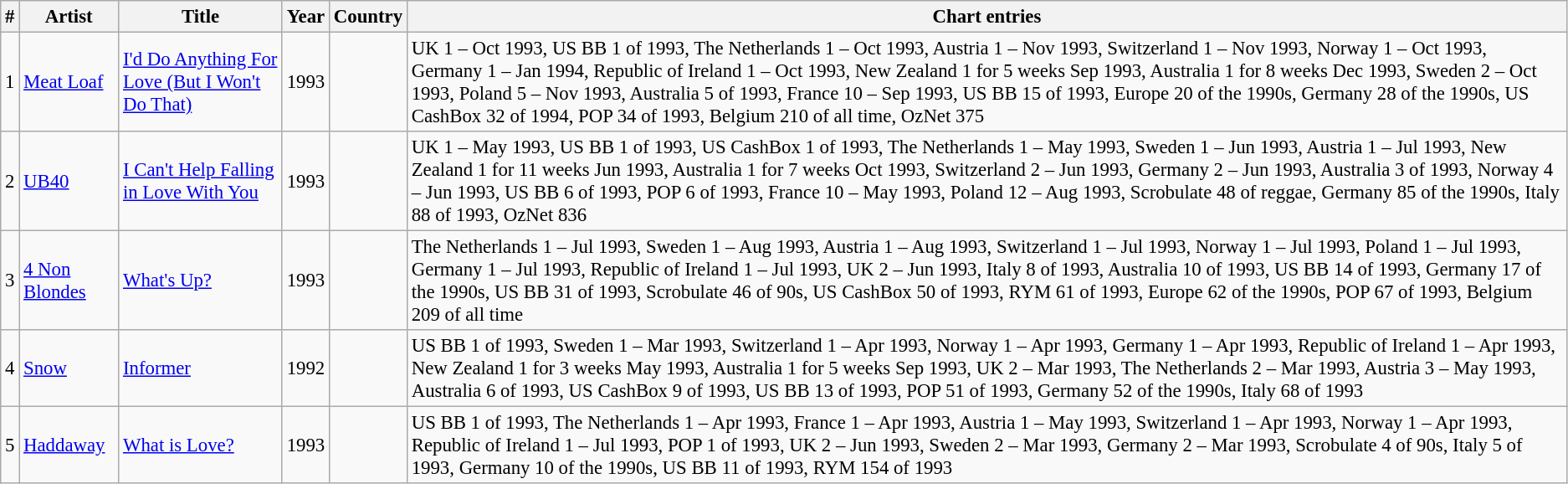<table class="wikitable" style="font-size:95%;">
<tr>
<th>#</th>
<th>Artist</th>
<th>Title</th>
<th>Year</th>
<th>Country</th>
<th>Chart entries</th>
</tr>
<tr>
<td>1</td>
<td><a href='#'>Meat Loaf</a></td>
<td><a href='#'>I'd Do Anything For Love (But I Won't Do That)</a></td>
<td>1993</td>
<td></td>
<td>UK 1 – Oct 1993, US BB 1 of 1993, The Netherlands 1 – Oct 1993, Austria 1 – Nov 1993, Switzerland 1 – Nov 1993, Norway 1 – Oct 1993, Germany 1 – Jan 1994, Republic of Ireland 1 – Oct 1993, New Zealand 1 for 5 weeks Sep 1993, Australia 1 for 8 weeks Dec 1993, Sweden 2 – Oct 1993, Poland 5 – Nov 1993, Australia 5 of 1993, France 10 – Sep 1993, US BB 15 of 1993, Europe 20 of the 1990s, Germany 28 of the 1990s, US CashBox 32 of 1994, POP 34 of 1993, Belgium 210 of all time, OzNet 375</td>
</tr>
<tr>
<td>2</td>
<td><a href='#'>UB40</a></td>
<td><a href='#'>I Can't Help Falling in Love With You</a></td>
<td>1993</td>
<td></td>
<td>UK 1 – May 1993, US BB 1 of 1993, US CashBox 1 of 1993, The Netherlands 1 – May 1993, Sweden 1 – Jun 1993, Austria 1 – Jul 1993, New Zealand 1 for 11 weeks Jun 1993, Australia 1 for 7 weeks Oct 1993, Switzerland 2 – Jun 1993, Germany 2 – Jun 1993, Australia 3 of 1993, Norway 4 – Jun 1993, US BB 6 of 1993, POP 6 of 1993, France 10 – May 1993, Poland 12 – Aug 1993, Scrobulate 48 of reggae, Germany 85 of the 1990s, Italy 88 of 1993, OzNet 836</td>
</tr>
<tr>
<td>3</td>
<td><a href='#'>4 Non Blondes</a></td>
<td><a href='#'>What's Up?</a></td>
<td>1993</td>
<td></td>
<td>The Netherlands 1 – Jul 1993, Sweden 1 – Aug 1993, Austria 1 – Aug 1993, Switzerland 1 – Jul 1993, Norway 1 – Jul 1993, Poland 1 – Jul 1993, Germany 1 – Jul 1993, Republic of Ireland 1 – Jul 1993, UK 2 – Jun 1993, Italy 8 of 1993, Australia 10 of 1993, US BB 14 of 1993, Germany 17 of the 1990s, US BB 31 of 1993, Scrobulate 46 of 90s, US CashBox 50 of 1993, RYM 61 of 1993, Europe 62 of the 1990s, POP 67 of 1993, Belgium 209 of all time</td>
</tr>
<tr>
<td>4</td>
<td><a href='#'>Snow</a></td>
<td><a href='#'>Informer</a></td>
<td>1992</td>
<td></td>
<td>US BB 1 of 1993, Sweden 1 – Mar 1993, Switzerland 1 – Apr 1993, Norway 1 – Apr 1993, Germany 1 – Apr 1993, Republic of Ireland 1 – Apr 1993, New Zealand 1 for 3 weeks May 1993, Australia 1 for 5 weeks Sep 1993, UK 2 – Mar 1993, The Netherlands 2 – Mar 1993, Austria 3 – May 1993, Australia 6 of 1993, US CashBox 9 of 1993, US BB 13 of 1993, POP 51 of 1993, Germany 52 of the 1990s, Italy 68 of 1993</td>
</tr>
<tr>
<td>5</td>
<td><a href='#'>Haddaway</a></td>
<td><a href='#'>What is Love?</a></td>
<td>1993</td>
<td></td>
<td>US BB 1 of 1993, The Netherlands 1 – Apr 1993, France 1 – Apr 1993, Austria 1 – May 1993, Switzerland 1 – Apr 1993, Norway 1 – Apr 1993, Republic of Ireland 1 – Jul 1993, POP 1 of 1993, UK 2 – Jun 1993, Sweden 2 – Mar 1993, Germany 2 – Mar 1993, Scrobulate 4 of 90s, Italy 5 of 1993, Germany 10 of the 1990s, US BB 11 of 1993, RYM 154 of 1993</td>
</tr>
</table>
